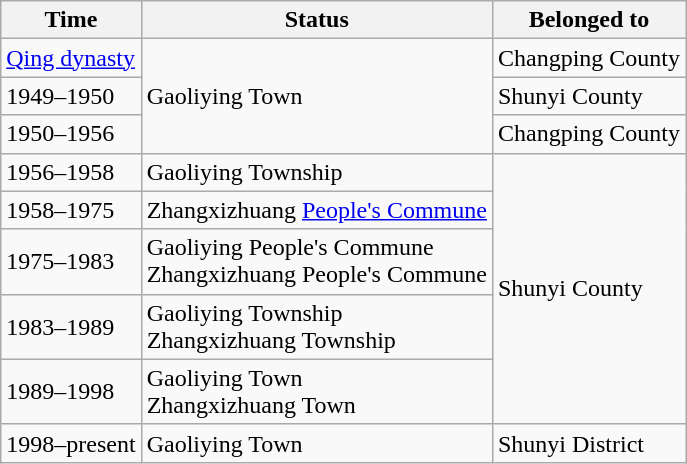<table class="wikitable">
<tr>
<th>Time</th>
<th>Status</th>
<th>Belonged to</th>
</tr>
<tr>
<td><a href='#'>Qing dynasty</a></td>
<td rowspan="3">Gaoliying Town</td>
<td>Changping County</td>
</tr>
<tr>
<td>1949–1950</td>
<td>Shunyi County</td>
</tr>
<tr>
<td>1950–1956</td>
<td>Changping County</td>
</tr>
<tr>
<td>1956–1958</td>
<td>Gaoliying Township</td>
<td rowspan="5">Shunyi County</td>
</tr>
<tr>
<td>1958–1975</td>
<td>Zhangxizhuang <a href='#'>People's Commune</a></td>
</tr>
<tr>
<td>1975–1983</td>
<td>Gaoliying People's Commune<br>Zhangxizhuang People's Commune</td>
</tr>
<tr>
<td>1983–1989</td>
<td>Gaoliying Township<br>Zhangxizhuang Township</td>
</tr>
<tr>
<td>1989–1998</td>
<td>Gaoliying Town<br>Zhangxizhuang Town</td>
</tr>
<tr>
<td>1998–present</td>
<td>Gaoliying Town</td>
<td>Shunyi District</td>
</tr>
</table>
